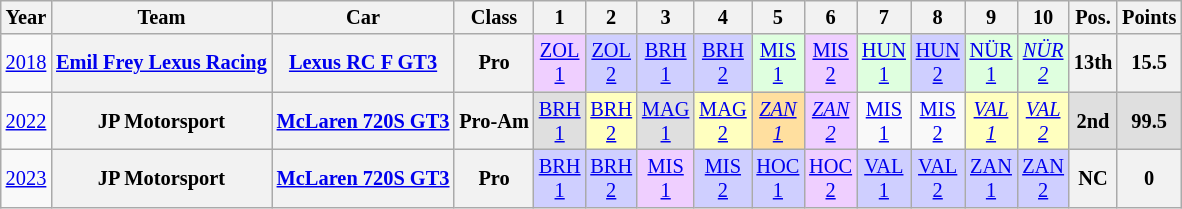<table class="wikitable" border="1" style="text-align:center; font-size:85%;">
<tr>
<th>Year</th>
<th>Team</th>
<th>Car</th>
<th>Class</th>
<th>1</th>
<th>2</th>
<th>3</th>
<th>4</th>
<th>5</th>
<th>6</th>
<th>7</th>
<th>8</th>
<th>9</th>
<th>10</th>
<th>Pos.</th>
<th>Points</th>
</tr>
<tr>
<td><a href='#'>2018</a></td>
<th nowrap><a href='#'>Emil Frey Lexus Racing</a></th>
<th nowrap><a href='#'>Lexus RC F GT3</a></th>
<th>Pro</th>
<td style="background:#EFCFFF;"><a href='#'>ZOL<br>1</a><br></td>
<td style="background:#CFCFFF;"><a href='#'>ZOL<br>2</a><br></td>
<td style="background:#CFCFFF;"><a href='#'>BRH<br>1</a><br></td>
<td style="background:#CFCFFF;"><a href='#'>BRH<br>2</a><br></td>
<td style="background:#DFFFDF;"><a href='#'>MIS<br>1</a><br></td>
<td style="background:#EFCFFF;"><a href='#'>MIS<br>2</a><br></td>
<td style="background:#DFFFDF;"><a href='#'>HUN<br>1</a><br></td>
<td style="background:#CFCFFF;"><a href='#'>HUN<br>2</a><br></td>
<td style="background:#DFFFDF;"><a href='#'>NÜR<br>1</a><br></td>
<td style="background:#DFFFDF;"><em><a href='#'>NÜR<br>2</a></em><br></td>
<th>13th</th>
<th>15.5</th>
</tr>
<tr>
<td><a href='#'>2022</a></td>
<th nowrap>JP Motorsport</th>
<th nowrap><a href='#'>McLaren 720S GT3</a></th>
<th>Pro-Am</th>
<td style="background:#DFDFDF;"><a href='#'>BRH<br>1</a><br></td>
<td style="background:#FFFFBF;"><a href='#'>BRH<br>2</a><br></td>
<td style="background:#DFDFDF;"><a href='#'>MAG<br>1</a><br></td>
<td style="background:#FFFFBF;"><a href='#'>MAG<br>2</a><br></td>
<td style="background:#FFDF9F;"><em><a href='#'>ZAN<br>1</a></em><br></td>
<td style="background:#EFCFFF;"><em><a href='#'>ZAN<br>2</a></em><br></td>
<td><a href='#'>MIS<br>1</a></td>
<td><a href='#'>MIS<br>2</a></td>
<td style="background:#FFFFBF;"><em><a href='#'>VAL<br>1</a></em><br></td>
<td style="background:#FFFFBF;"><em><a href='#'>VAL<br>2</a></em><br></td>
<th style="background:#DFDFDF;">2nd</th>
<th style="background:#DFDFDF;">99.5</th>
</tr>
<tr>
<td><a href='#'>2023</a></td>
<th nowrap>JP Motorsport</th>
<th nowrap><a href='#'>McLaren 720S GT3</a></th>
<th>Pro</th>
<td style="background:#CFCFFF;"><a href='#'>BRH<br>1</a><br></td>
<td style="background:#CFCFFF;"><a href='#'>BRH<br>2</a><br></td>
<td style="background:#EFCFFF;"><a href='#'>MIS<br>1</a><br></td>
<td style="background:#CFCFFF;"><a href='#'>MIS<br>2</a><br></td>
<td style="background:#CFCFFF;"><a href='#'>HOC<br>1</a><br></td>
<td style="background:#EFCFFF;"><a href='#'>HOC<br>2</a><br></td>
<td style="background:#CFCFFF;"><a href='#'>VAL<br>1</a><br></td>
<td style="background:#CFCFFF;"><a href='#'>VAL<br>2</a><br></td>
<td style="background:#CFCFFF;"><a href='#'>ZAN<br>1</a><br></td>
<td style="background:#CFCFFF;"><a href='#'>ZAN<br>2</a><br></td>
<th>NC</th>
<th>0</th>
</tr>
</table>
